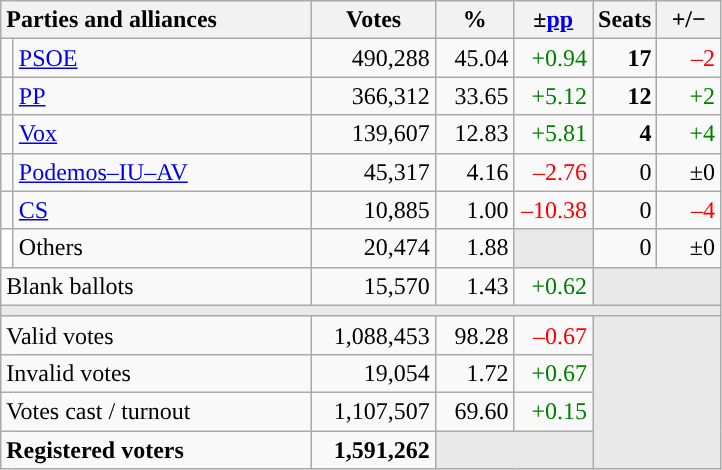<table class="wikitable" style="text-align:right;">
<tr>
<th style="text-align:left;" colspan="2" width="200">Parties and alliances</th>
<th width="75">Votes</th>
<th width="45">%</th>
<th width="45">±<a href='#'>pp</a></th>
<th width="35">Seats</th>
<th width="35">+/−</th>
</tr>
<tr>
<td width="1" style="color:inherit;background:"></td>
<td align="left"><a href='#'>PSOE</a></td>
<td>490,288</td>
<td>45.04</td>
<td style="color:green;">+0.94</td>
<td><strong>17</strong></td>
<td style="color:red;">–2</td>
</tr>
<tr>
<td style="color:inherit;background:"></td>
<td align="left"><a href='#'>PP</a></td>
<td>366,312</td>
<td>33.65</td>
<td style="color:green;">+5.12</td>
<td><strong>12</strong></td>
<td style="color:green;">+2</td>
</tr>
<tr>
<td style="color:inherit;background:"></td>
<td align="left"><a href='#'>Vox</a></td>
<td>139,607</td>
<td>12.83</td>
<td style="color:green;">+5.81</td>
<td><strong>4</strong></td>
<td style="color:green;">+4</td>
</tr>
<tr>
<td style="color:inherit;background:"></td>
<td align="left"><a href='#'>Podemos–IU–AV</a></td>
<td>45,317</td>
<td>4.16</td>
<td style="color:red;">–2.76</td>
<td>0</td>
<td>±0</td>
</tr>
<tr>
<td style="color:inherit;background:"></td>
<td align="left"><a href='#'>CS</a></td>
<td>10,885</td>
<td>1.00</td>
<td style="color:red;">–10.38</td>
<td>0</td>
<td style="color:red;">–4</td>
</tr>
<tr>
<td bgcolor="white"></td>
<td align="left">Others</td>
<td>20,474</td>
<td>1.88</td>
<td bgcolor="#E9E9E9"></td>
<td>0</td>
<td>±0</td>
</tr>
<tr>
<td align="left" colspan="2">Blank ballots</td>
<td>15,570</td>
<td>1.43</td>
<td style="color:green;">+0.62</td>
<td bgcolor="#E9E9E9" colspan="2"></td>
</tr>
<tr>
<td colspan="7" bgcolor="#E9E9E9"></td>
</tr>
<tr>
<td align="left" colspan="2">Valid votes</td>
<td>1,088,453</td>
<td>98.28</td>
<td style="color:red;">–0.67</td>
<td bgcolor="#E9E9E9" colspan="2" rowspan="4"></td>
</tr>
<tr>
<td align="left" colspan="2">Invalid votes</td>
<td>19,054</td>
<td>1.72</td>
<td style="color:green;">+0.67</td>
</tr>
<tr>
<td align="left" colspan="2">Votes cast / turnout</td>
<td>1,107,507</td>
<td>69.60</td>
<td style="color:green;">+0.15</td>
</tr>
<tr style="font-weight:bold;">
<td align="left" colspan="2">Registered voters</td>
<td>1,591,262</td>
<td bgcolor="#E9E9E9" colspan="2"></td>
</tr>
</table>
